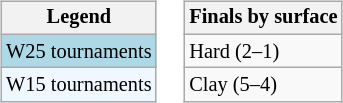<table>
<tr valign=top>
<td><br><table class="wikitable" style="font-size:85%;">
<tr>
<th>Legend</th>
</tr>
<tr style="background:lightblue;">
<td>W25 tournaments</td>
</tr>
<tr style="background:#f0f8ff;">
<td>W15 tournaments</td>
</tr>
</table>
</td>
<td><br><table class="wikitable" style="font-size:85%;">
<tr>
<th>Finals by surface</th>
</tr>
<tr>
<td>Hard (2–1)</td>
</tr>
<tr>
<td>Clay (5–4)</td>
</tr>
</table>
</td>
</tr>
</table>
